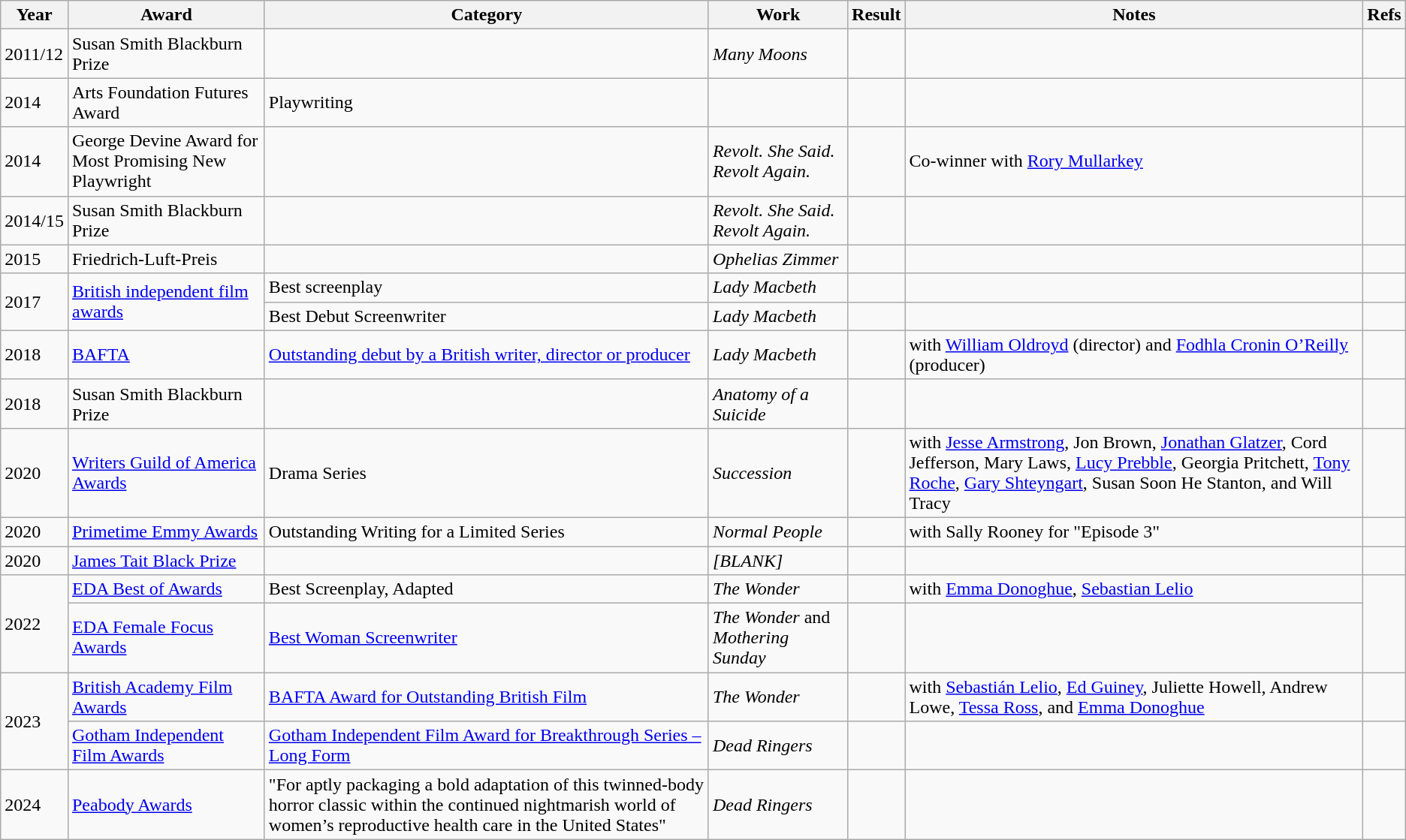<table class="wikitable">
<tr>
<th>Year</th>
<th>Award</th>
<th>Category</th>
<th>Work</th>
<th>Result</th>
<th>Notes</th>
<th>Refs</th>
</tr>
<tr>
<td>2011/12</td>
<td>Susan Smith Blackburn Prize</td>
<td></td>
<td><em>Many Moons</em></td>
<td></td>
<td></td>
<td></td>
</tr>
<tr>
<td>2014</td>
<td>Arts Foundation Futures Award</td>
<td>Playwriting</td>
<td></td>
<td></td>
<td></td>
<td></td>
</tr>
<tr>
<td>2014</td>
<td>George Devine Award for Most Promising New Playwright</td>
<td></td>
<td><em>Revolt. She Said. Revolt Again.</em></td>
<td></td>
<td>Co-winner with <a href='#'>Rory Mullarkey</a></td>
<td></td>
</tr>
<tr>
<td>2014/15</td>
<td>Susan Smith Blackburn Prize</td>
<td></td>
<td><em>Revolt. She Said. Revolt Again.</em></td>
<td></td>
<td></td>
<td></td>
</tr>
<tr>
<td>2015</td>
<td>Friedrich-Luft-Preis</td>
<td></td>
<td><em>Ophelias Zimmer</em></td>
<td></td>
<td></td>
<td></td>
</tr>
<tr>
<td rowspan="2">2017</td>
<td rowspan="2"><a href='#'>British independent film awards</a></td>
<td>Best screenplay</td>
<td><em>Lady Macbeth</em></td>
<td></td>
<td></td>
<td></td>
</tr>
<tr>
<td>Best Debut Screenwriter</td>
<td><em>Lady Macbeth</em></td>
<td></td>
<td></td>
<td></td>
</tr>
<tr>
<td>2018</td>
<td><a href='#'>BAFTA</a></td>
<td><a href='#'>Outstanding debut by a British writer, director or producer</a></td>
<td><em>Lady Macbeth</em></td>
<td></td>
<td>with <a href='#'>William Oldroyd</a> (director) and <a href='#'>Fodhla Cronin O’Reilly</a> (producer)</td>
<td></td>
</tr>
<tr>
<td>2018</td>
<td>Susan Smith Blackburn Prize</td>
<td></td>
<td><em>Anatomy of a Suicide</em></td>
<td></td>
<td></td>
<td></td>
</tr>
<tr>
<td>2020</td>
<td><a href='#'>Writers Guild of America Awards</a></td>
<td>Drama Series</td>
<td><em>Succession</em></td>
<td></td>
<td>with <a href='#'>Jesse Armstrong</a>, Jon Brown, <a href='#'>Jonathan Glatzer</a>, Cord Jefferson, Mary Laws, <a href='#'>Lucy Prebble</a>, Georgia Pritchett, <a href='#'>Tony Roche</a>, <a href='#'>Gary Shteyngart</a>, Susan Soon He Stanton, and Will Tracy</td>
<td></td>
</tr>
<tr>
<td>2020</td>
<td><a href='#'>Primetime Emmy Awards</a></td>
<td>Outstanding Writing for a Limited Series</td>
<td><em>Normal People</em></td>
<td></td>
<td>with Sally Rooney for "Episode 3"</td>
<td></td>
</tr>
<tr>
<td>2020</td>
<td><a href='#'>James Tait Black Prize</a></td>
<td></td>
<td><em>[BLANK]</em></td>
<td></td>
<td></td>
<td></td>
</tr>
<tr>
<td rowspan="2">2022</td>
<td><a href='#'>EDA Best of Awards</a></td>
<td>Best Screenplay, Adapted</td>
<td><em>The Wonder</em></td>
<td></td>
<td>with <a href='#'>Emma Donoghue</a>, <a href='#'>Sebastian Lelio</a></td>
<td rowspan="2"></td>
</tr>
<tr>
<td><a href='#'>EDA Female Focus Awards</a></td>
<td><a href='#'>Best Woman Screenwriter</a></td>
<td><em>The Wonder</em> and <em>Mothering Sunday</em></td>
<td></td>
<td></td>
</tr>
<tr>
<td rowspan="2">2023</td>
<td><a href='#'>British Academy Film Awards</a></td>
<td><a href='#'>BAFTA Award for Outstanding British Film</a></td>
<td><em>The Wonder</em></td>
<td></td>
<td>with <a href='#'>Sebastián Lelio</a>, <a href='#'>Ed Guiney</a>, Juliette Howell, Andrew Lowe, <a href='#'>Tessa Ross</a>, and <a href='#'>Emma Donoghue</a></td>
<td></td>
</tr>
<tr>
<td><a href='#'>Gotham Independent Film Awards</a></td>
<td><a href='#'>Gotham Independent Film Award for Breakthrough Series – Long Form</a></td>
<td><em>Dead Ringers</em></td>
<td></td>
<td></td>
<td></td>
</tr>
<tr>
<td>2024</td>
<td><a href='#'>Peabody Awards</a></td>
<td>"For aptly packaging a bold adaptation of this twinned-body horror classic within the continued nightmarish world of women’s reproductive health care in the United States"</td>
<td><em>Dead Ringers</em></td>
<td></td>
<td></td>
<td></td>
</tr>
</table>
